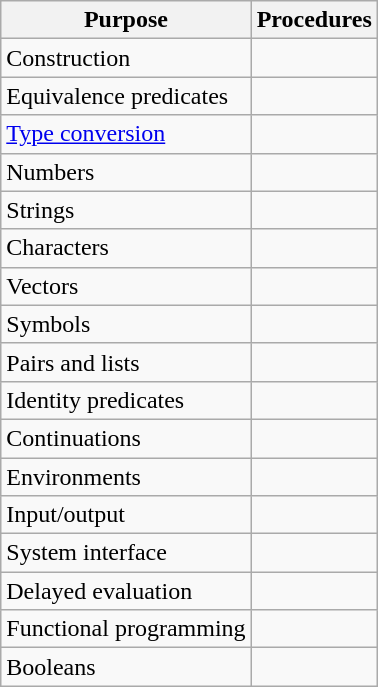<table class="wikitable">
<tr>
<th>Purpose</th>
<th>Procedures</th>
</tr>
<tr>
<td>Construction</td>
<td></td>
</tr>
<tr>
<td>Equivalence predicates</td>
<td></td>
</tr>
<tr>
<td><a href='#'>Type conversion</a></td>
<td></td>
</tr>
<tr>
<td>Numbers</td>
<td></td>
</tr>
<tr>
<td>Strings</td>
<td></td>
</tr>
<tr>
<td>Characters</td>
<td></td>
</tr>
<tr>
<td>Vectors</td>
<td></td>
</tr>
<tr>
<td>Symbols</td>
<td></td>
</tr>
<tr>
<td>Pairs and lists</td>
<td></td>
</tr>
<tr>
<td>Identity predicates</td>
<td></td>
</tr>
<tr>
<td>Continuations</td>
<td></td>
</tr>
<tr>
<td>Environments</td>
<td></td>
</tr>
<tr>
<td>Input/output</td>
<td></td>
</tr>
<tr>
<td>System interface</td>
<td></td>
</tr>
<tr>
<td>Delayed evaluation</td>
<td></td>
</tr>
<tr>
<td>Functional programming</td>
<td></td>
</tr>
<tr>
<td>Booleans</td>
<td></td>
</tr>
</table>
